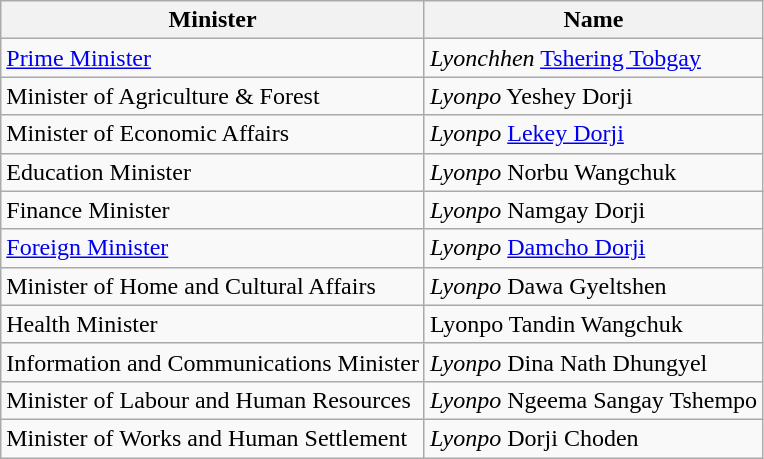<table class="wikitable sortable">
<tr>
<th>Minister</th>
<th>Name</th>
</tr>
<tr>
<td><a href='#'>Prime Minister</a></td>
<td><em>Lyonchhen</em> <a href='#'>Tshering Tobgay</a></td>
</tr>
<tr>
<td>Minister of Agriculture & Forest</td>
<td><em>Lyonpo</em> Yeshey Dorji</td>
</tr>
<tr>
<td>Minister of Economic Affairs</td>
<td><em>Lyonpo</em> <a href='#'>Lekey Dorji</a></td>
</tr>
<tr>
<td>Education Minister</td>
<td><em>Lyonpo</em> Norbu Wangchuk</td>
</tr>
<tr>
<td>Finance Minister</td>
<td><em>Lyonpo</em> Namgay Dorji</td>
</tr>
<tr>
<td><a href='#'>Foreign Minister</a></td>
<td><em>Lyonpo</em> <a href='#'>Damcho Dorji</a></td>
</tr>
<tr>
<td>Minister of Home and Cultural Affairs</td>
<td><em>Lyonpo</em> Dawa Gyeltshen</td>
</tr>
<tr>
<td>Health Minister</td>
<td>Lyonpo Tandin Wangchuk</td>
</tr>
<tr>
<td>Information and Communications Minister</td>
<td><em>Lyonpo</em> Dina Nath Dhungyel</td>
</tr>
<tr>
<td>Minister of Labour and Human Resources</td>
<td><em>Lyonpo</em> Ngeema Sangay Tshempo</td>
</tr>
<tr>
<td>Minister of Works and Human Settlement</td>
<td><em>Lyonpo</em> Dorji Choden</td>
</tr>
</table>
